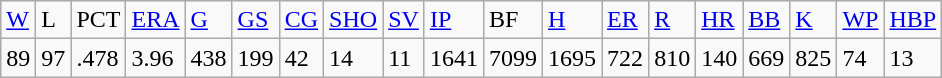<table class="wikitable">
<tr>
<td><a href='#'>W</a></td>
<td>L</td>
<td>PCT</td>
<td><a href='#'>ERA</a></td>
<td><a href='#'>G</a></td>
<td><a href='#'>GS</a></td>
<td><a href='#'>CG</a></td>
<td><a href='#'>SHO</a></td>
<td><a href='#'>SV</a></td>
<td><a href='#'>IP</a></td>
<td>BF</td>
<td><a href='#'>H</a></td>
<td><a href='#'>ER</a></td>
<td><a href='#'>R</a></td>
<td><a href='#'>HR</a></td>
<td><a href='#'>BB</a></td>
<td><a href='#'>K</a></td>
<td><a href='#'>WP</a></td>
<td><a href='#'>HBP</a></td>
</tr>
<tr>
<td>89</td>
<td>97</td>
<td>.478</td>
<td>3.96</td>
<td>438</td>
<td>199</td>
<td>42</td>
<td>14</td>
<td>11</td>
<td>1641</td>
<td>7099</td>
<td>1695</td>
<td>722</td>
<td>810</td>
<td>140</td>
<td>669</td>
<td>825</td>
<td>74</td>
<td>13</td>
</tr>
</table>
